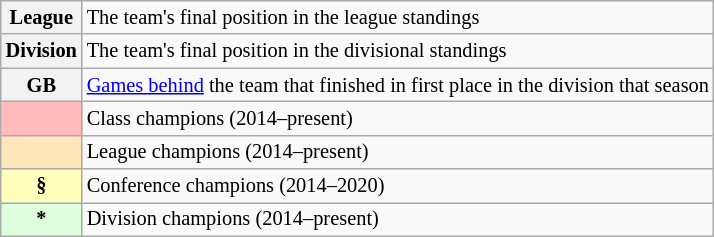<table class="wikitable plainrowheaders" style="font-size:85%">
<tr>
<th scope="row" style="text-align:center"><strong>League</strong></th>
<td>The team's final position in the league standings</td>
</tr>
<tr>
<th scope="row" style="text-align:center"><strong>Division</strong></th>
<td>The team's final position in the divisional standings</td>
</tr>
<tr>
<th scope="row" style="text-align:center"><strong>GB</strong></th>
<td><a href='#'>Games behind</a> the team that finished in first place in the division that season</td>
</tr>
<tr>
<th scope="row" style="text-align:center; background-color:#FFBBBB"></th>
<td>Class champions (2014–present)</td>
</tr>
<tr>
<th scope="row" style="text-align:center; background-color:#FFE6BD"></th>
<td>League champions (2014–present)</td>
</tr>
<tr>
<th scope="row" style="text-align:center; background-color:#FFFFBB">§</th>
<td>Conference champions (2014–2020)</td>
</tr>
<tr>
<th scope="row" style="text-align:center; background-color:#DDFFDD">*</th>
<td>Division champions (2014–present)</td>
</tr>
</table>
